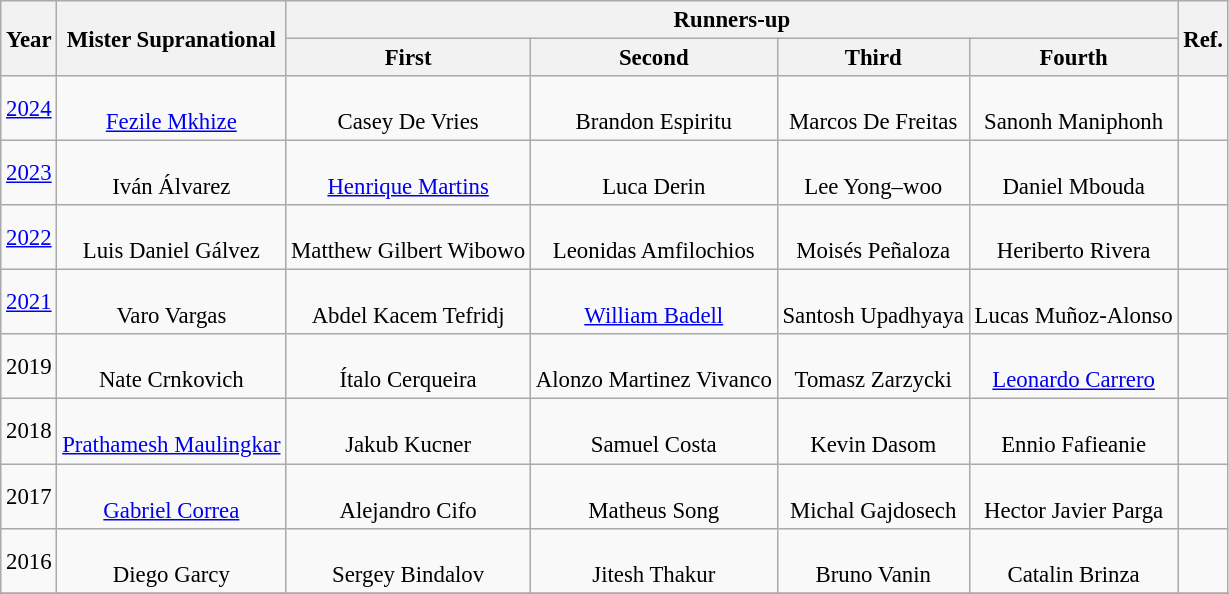<table class="wikitable sortable" style="font-size: 95%; text-align:center">
<tr>
<th rowspan="2">Year</th>
<th rowspan="2">Mister Supranational</th>
<th colspan="4">Runners-up</th>
<th rowspan="2">Ref.</th>
</tr>
<tr>
<th>First</th>
<th>Second</th>
<th>Third</th>
<th>Fourth</th>
</tr>
<tr>
<td><a href='#'>2024</a></td>
<td><strong></strong><br><a href='#'>Fezile Mkhize</a></td>
<td><br>Casey De Vries</td>
<td><br>Brandon Espiritu</td>
<td><br>Marcos De Freitas</td>
<td><br>Sanonh Maniphonh</td>
<td></td>
</tr>
<tr>
<td><a href='#'>2023</a></td>
<td><strong></strong><br>Iván Álvarez</td>
<td><br><a href='#'>Henrique Martins</a></td>
<td><br>Luca Derin</td>
<td><br>Lee Yong–woo</td>
<td><br>Daniel Mbouda</td>
<td></td>
</tr>
<tr>
<td><a href='#'>2022</a></td>
<td><strong></strong><br>Luis Daniel Gálvez</td>
<td><br>Matthew Gilbert Wibowo</td>
<td><br>Leonidas Amfilochios</td>
<td><br>Moisés Peñaloza</td>
<td><br>Heriberto Rivera</td>
<td></td>
</tr>
<tr>
<td><a href='#'>2021</a></td>
<td><strong></strong><br>Varo Vargas</td>
<td><br>Abdel Kacem Tefridj</td>
<td><br><a href='#'>William Badell</a></td>
<td><br>Santosh Upadhyaya</td>
<td><br>Lucas Muñoz-Alonso</td>
<td></td>
</tr>
<tr>
<td>2019</td>
<td><strong></strong><br>Nate Crnkovich</td>
<td><br>Ítalo Cerqueira</td>
<td><br>Alonzo Martinez Vivanco</td>
<td><br>Tomasz Zarzycki</td>
<td><br><a href='#'>Leonardo Carrero</a></td>
<td></td>
</tr>
<tr>
<td>2018</td>
<td><strong></strong><br><a href='#'>Prathamesh Maulingkar</a></td>
<td><br>Jakub Kucner</td>
<td><br>Samuel Costa</td>
<td><br>Kevin Dasom</td>
<td><br>Ennio Fafieanie</td>
<td></td>
</tr>
<tr>
<td>2017</td>
<td><strong></strong><br><a href='#'>Gabriel Correa</a></td>
<td><br>Alejandro Cifo</td>
<td><br>Matheus Song</td>
<td><br>Michal Gajdosech</td>
<td><br>Hector Javier Parga</td>
<td></td>
</tr>
<tr>
<td>2016</td>
<td><strong></strong><br>Diego Garcy</td>
<td><br>Sergey Bindalov</td>
<td><br>Jitesh Thakur</td>
<td><br>Bruno Vanin</td>
<td><br>Catalin Brinza</td>
<td></td>
</tr>
<tr>
</tr>
</table>
